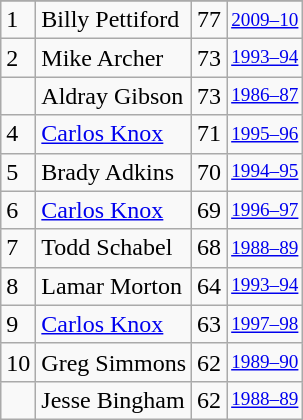<table class="wikitable">
<tr>
</tr>
<tr>
<td>1</td>
<td>Billy Pettiford</td>
<td>77</td>
<td style="font-size:80%;"><a href='#'>2009–10</a></td>
</tr>
<tr>
<td>2</td>
<td>Mike Archer</td>
<td>73</td>
<td style="font-size:80%;"><a href='#'>1993–94</a></td>
</tr>
<tr>
<td></td>
<td>Aldray Gibson</td>
<td>73</td>
<td style="font-size:80%;"><a href='#'>1986–87</a></td>
</tr>
<tr>
<td>4</td>
<td><a href='#'>Carlos Knox</a></td>
<td>71</td>
<td style="font-size:80%;"><a href='#'>1995–96</a></td>
</tr>
<tr>
<td>5</td>
<td>Brady Adkins</td>
<td>70</td>
<td style="font-size:80%;"><a href='#'>1994–95</a></td>
</tr>
<tr>
<td>6</td>
<td><a href='#'>Carlos Knox</a></td>
<td>69</td>
<td style="font-size:80%;"><a href='#'>1996–97</a></td>
</tr>
<tr>
<td>7</td>
<td>Todd Schabel</td>
<td>68</td>
<td style="font-size:80%;"><a href='#'>1988–89</a></td>
</tr>
<tr>
<td>8</td>
<td>Lamar Morton</td>
<td>64</td>
<td style="font-size:80%;"><a href='#'>1993–94</a></td>
</tr>
<tr>
<td>9</td>
<td><a href='#'>Carlos Knox</a></td>
<td>63</td>
<td style="font-size:80%;"><a href='#'>1997–98</a></td>
</tr>
<tr>
<td>10</td>
<td>Greg Simmons</td>
<td>62</td>
<td style="font-size:80%;"><a href='#'>1989–90</a></td>
</tr>
<tr>
<td></td>
<td>Jesse Bingham</td>
<td>62</td>
<td style="font-size:80%;"><a href='#'>1988–89</a></td>
</tr>
</table>
